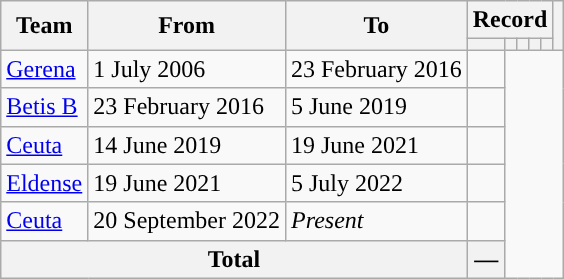<table class="wikitable" style="text-align:center">
<tr>
<th rowspan="2">Team</th>
<th rowspan="2">From</th>
<th rowspan="2">To</th>
<th colspan="5">Record</th>
<th rowspan="2"></th>
</tr>
<tr>
<th></th>
<th></th>
<th></th>
<th></th>
<th></th>
</tr>
<tr>
<td align="left"><a href='#'>Gerena</a></td>
<td align="left">1 July 2006</td>
<td align="left">23 February 2016<br></td>
<td></td>
</tr>
<tr>
<td align="left"><a href='#'>Betis B</a></td>
<td align="left">23 February 2016</td>
<td align="left">5 June 2019<br></td>
<td></td>
</tr>
<tr>
<td align="left"><a href='#'>Ceuta</a></td>
<td align="left">14 June 2019</td>
<td align="left">19 June 2021<br></td>
<td></td>
</tr>
<tr>
<td align="left"><a href='#'>Eldense</a></td>
<td align="left">19 June 2021</td>
<td align="left">5 July 2022<br></td>
<td></td>
</tr>
<tr>
<td align="left"><a href='#'>Ceuta</a></td>
<td align="left">20 September 2022</td>
<td align="left"><em>Present</em><br></td>
<td></td>
</tr>
<tr>
<th colspan="3">Total<br></th>
<th>—</th>
</tr>
</table>
